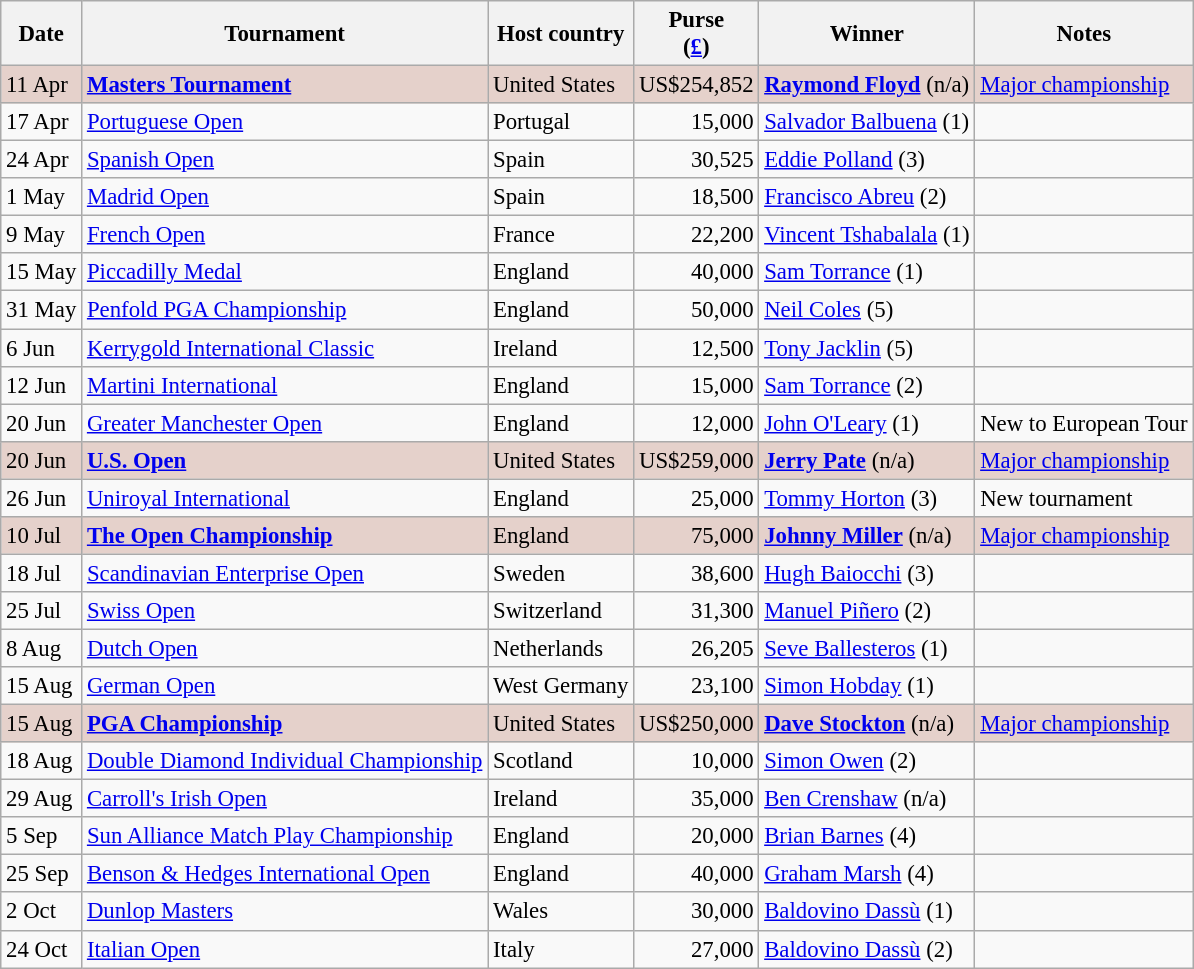<table class="wikitable" style="font-size:95%">
<tr>
<th>Date</th>
<th>Tournament</th>
<th>Host country</th>
<th>Purse<br>(<a href='#'>£</a>)</th>
<th>Winner</th>
<th>Notes</th>
</tr>
<tr style="background:#e5d1cb;">
<td>11 Apr</td>
<td><strong><a href='#'>Masters Tournament</a></strong></td>
<td>United States</td>
<td align=right>US$254,852</td>
<td> <strong><a href='#'>Raymond Floyd</a></strong> (n/a)</td>
<td><a href='#'>Major championship</a></td>
</tr>
<tr>
<td>17 Apr</td>
<td><a href='#'>Portuguese Open</a></td>
<td>Portugal</td>
<td align=right>15,000</td>
<td> <a href='#'>Salvador Balbuena</a> (1)</td>
<td></td>
</tr>
<tr>
<td>24 Apr</td>
<td><a href='#'>Spanish Open</a></td>
<td>Spain</td>
<td align=right>30,525</td>
<td> <a href='#'>Eddie Polland</a> (3)</td>
<td></td>
</tr>
<tr>
<td>1 May</td>
<td><a href='#'>Madrid Open</a></td>
<td>Spain</td>
<td align=right>18,500</td>
<td> <a href='#'>Francisco Abreu</a> (2)</td>
<td></td>
</tr>
<tr>
<td>9 May</td>
<td><a href='#'>French Open</a></td>
<td>France</td>
<td align=right>22,200</td>
<td> <a href='#'>Vincent Tshabalala</a> (1)</td>
<td></td>
</tr>
<tr>
<td>15 May</td>
<td><a href='#'>Piccadilly Medal</a></td>
<td>England</td>
<td align=right>40,000</td>
<td> <a href='#'>Sam Torrance</a> (1)</td>
<td></td>
</tr>
<tr>
<td>31 May</td>
<td><a href='#'>Penfold PGA Championship</a></td>
<td>England</td>
<td align=right>50,000</td>
<td> <a href='#'>Neil Coles</a> (5)</td>
<td></td>
</tr>
<tr>
<td>6 Jun</td>
<td><a href='#'>Kerrygold International Classic</a></td>
<td>Ireland</td>
<td align=right>12,500</td>
<td> <a href='#'>Tony Jacklin</a> (5)</td>
<td></td>
</tr>
<tr>
<td>12 Jun</td>
<td><a href='#'>Martini International</a></td>
<td>England</td>
<td align=right>15,000</td>
<td> <a href='#'>Sam Torrance</a> (2)</td>
<td></td>
</tr>
<tr>
<td>20 Jun</td>
<td><a href='#'>Greater Manchester Open</a></td>
<td>England</td>
<td align=right>12,000</td>
<td> <a href='#'>John O'Leary</a> (1)</td>
<td>New to European Tour</td>
</tr>
<tr style="background:#e5d1cb;">
<td>20 Jun</td>
<td><strong><a href='#'>U.S. Open</a></strong></td>
<td>United States</td>
<td align=right>US$259,000</td>
<td> <strong><a href='#'>Jerry Pate</a></strong> (n/a)</td>
<td><a href='#'>Major championship</a></td>
</tr>
<tr>
<td>26 Jun</td>
<td><a href='#'>Uniroyal International</a></td>
<td>England</td>
<td align=right>25,000</td>
<td> <a href='#'>Tommy Horton</a> (3)</td>
<td>New tournament</td>
</tr>
<tr style="background:#e5d1cb;">
<td>10 Jul</td>
<td><strong><a href='#'>The Open Championship</a></strong></td>
<td>England</td>
<td align=right>75,000</td>
<td> <strong><a href='#'>Johnny Miller</a></strong> (n/a)</td>
<td><a href='#'>Major championship</a></td>
</tr>
<tr>
<td>18 Jul</td>
<td><a href='#'>Scandinavian Enterprise Open</a></td>
<td>Sweden</td>
<td align=right>38,600</td>
<td> <a href='#'>Hugh Baiocchi</a> (3)</td>
<td></td>
</tr>
<tr>
<td>25 Jul</td>
<td><a href='#'>Swiss Open</a></td>
<td>Switzerland</td>
<td align=right>31,300</td>
<td> <a href='#'>Manuel Piñero</a> (2)</td>
<td></td>
</tr>
<tr>
<td>8 Aug</td>
<td><a href='#'>Dutch Open</a></td>
<td>Netherlands</td>
<td align=right>26,205</td>
<td> <a href='#'>Seve Ballesteros</a> (1)</td>
<td></td>
</tr>
<tr>
<td>15 Aug</td>
<td><a href='#'>German Open</a></td>
<td>West Germany</td>
<td align=right>23,100</td>
<td> <a href='#'>Simon Hobday</a> (1)</td>
<td></td>
</tr>
<tr style="background:#e5d1cb;">
<td>15 Aug</td>
<td><strong><a href='#'>PGA Championship</a></strong></td>
<td>United States</td>
<td align=right>US$250,000</td>
<td> <strong><a href='#'>Dave Stockton</a></strong> (n/a)</td>
<td><a href='#'>Major championship</a></td>
</tr>
<tr>
<td>18 Aug</td>
<td><a href='#'>Double Diamond Individual Championship</a></td>
<td>Scotland</td>
<td align=right>10,000</td>
<td> <a href='#'>Simon Owen</a> (2)</td>
<td></td>
</tr>
<tr>
<td>29 Aug</td>
<td><a href='#'>Carroll's Irish Open</a></td>
<td>Ireland</td>
<td align=right>35,000</td>
<td> <a href='#'>Ben Crenshaw</a> (n/a)</td>
<td></td>
</tr>
<tr>
<td>5 Sep</td>
<td><a href='#'>Sun Alliance Match Play Championship</a></td>
<td>England</td>
<td align=right>20,000</td>
<td> <a href='#'>Brian Barnes</a> (4)</td>
<td></td>
</tr>
<tr>
<td>25 Sep</td>
<td><a href='#'>Benson & Hedges International Open</a></td>
<td>England</td>
<td align=right>40,000</td>
<td> <a href='#'>Graham Marsh</a> (4)</td>
<td></td>
</tr>
<tr>
<td>2 Oct</td>
<td><a href='#'>Dunlop Masters</a></td>
<td>Wales</td>
<td align=right>30,000</td>
<td> <a href='#'>Baldovino Dassù</a> (1)</td>
<td></td>
</tr>
<tr>
<td>24 Oct</td>
<td><a href='#'>Italian Open</a></td>
<td>Italy</td>
<td align=right>27,000</td>
<td> <a href='#'>Baldovino Dassù</a> (2)</td>
<td></td>
</tr>
</table>
